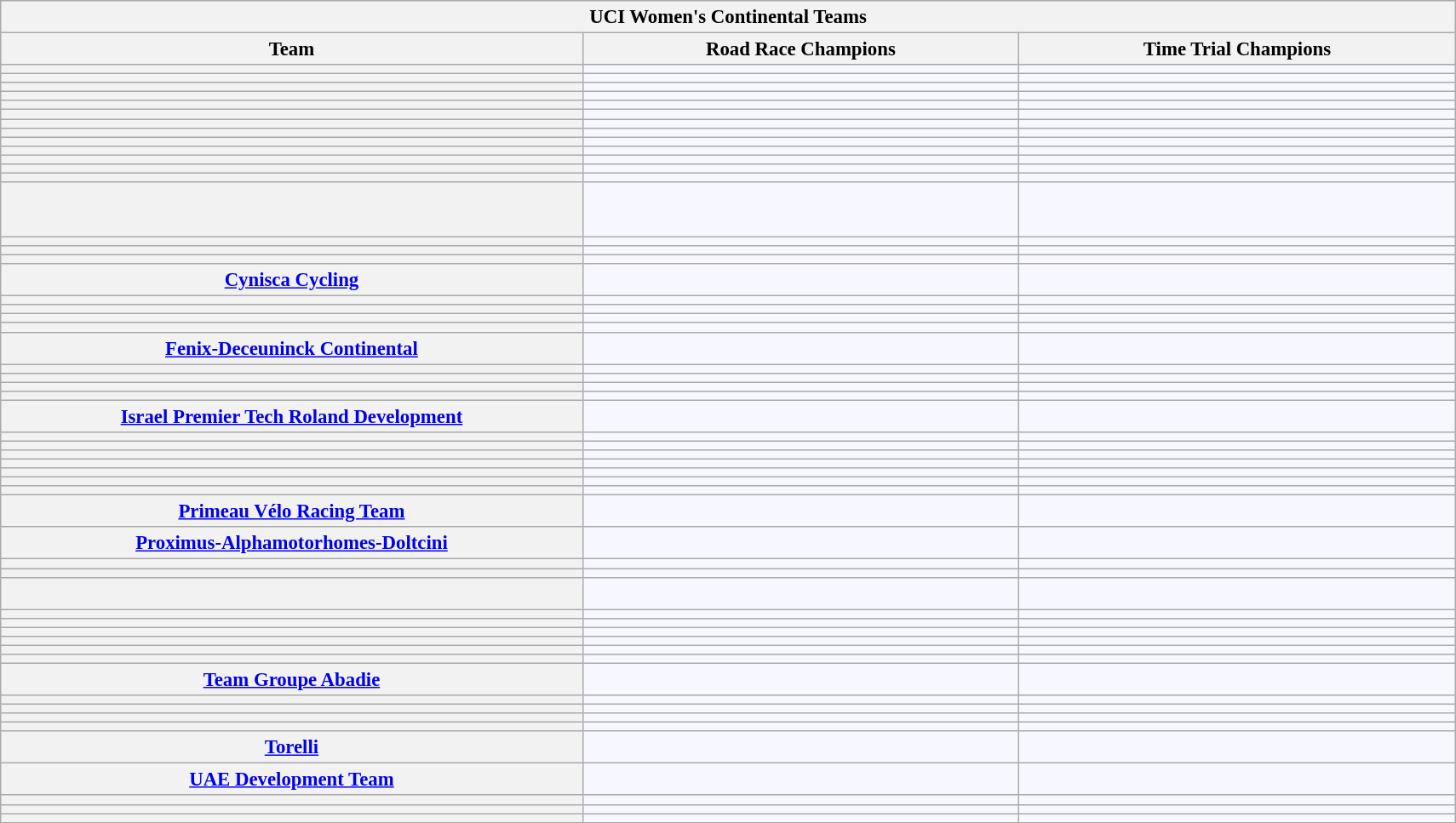<table class="wikitable sortable"  style="background:#f7f8ff; font-size:95%; border:gray solid 1px; width:75em; margin-bottom:0">
<tr>
<th scope="col" colspan="3">UCI Women's Continental Teams</th>
</tr>
<tr style="background:#ccc; text-align:center;">
<th scope="col" width="40%">Team</th>
<th scope="col" width="30%">Road Race Champions</th>
<th scope="col" width="30%">Time Trial Champions</th>
</tr>
<tr>
<th scope="row"></th>
<td> </td>
<td> </td>
</tr>
<tr>
<th scope="row"></th>
<td></td>
<td></td>
</tr>
<tr>
<th scope="row"></th>
<td></td>
<td> </td>
</tr>
<tr>
<th scope="row"></th>
<td> </td>
<td> </td>
</tr>
<tr>
<th scope="row"></th>
<td> </td>
<td></td>
</tr>
<tr>
<th scope="row"></th>
<td></td>
<td> </td>
</tr>
<tr>
<th scope="row"></th>
<td> </td>
<td> </td>
</tr>
<tr>
<th scope="row"></th>
<td></td>
<td></td>
</tr>
<tr>
<th scope="row"></th>
<td> </td>
<td> </td>
</tr>
<tr>
<th scope="row"></th>
<td></td>
<td></td>
</tr>
<tr>
<th scope="row"></th>
<td> </td>
<td></td>
</tr>
<tr>
<th scope="row"></th>
<td></td>
<td></td>
</tr>
<tr>
<th scope="row"></th>
<td></td>
<td> </td>
</tr>
<tr>
<th scope="row"></th>
<td>  <br>   <br> </td>
<td>  <br>   <br>  </td>
</tr>
<tr>
<th scope="row"></th>
<td></td>
<td> </td>
</tr>
<tr>
<th scope="row"></th>
<td></td>
<td></td>
</tr>
<tr>
<th scope="row"></th>
<td> </td>
<td></td>
</tr>
<tr>
<th scope="row"><a href='#'>Cynisca Cycling</a></th>
<td></td>
<td></td>
</tr>
<tr>
<th scope="row"></th>
<td> </td>
<td></td>
</tr>
<tr>
<th scope="row"></th>
<td></td>
<td></td>
</tr>
<tr>
<th scope="row"></th>
<td></td>
<td> </td>
</tr>
<tr>
<th scope="row"></th>
<td></td>
<td></td>
</tr>
<tr>
<th scope="row"><a href='#'>Fenix-Deceuninck Continental</a></th>
<td> </td>
<td></td>
</tr>
<tr>
<th scope="row"></th>
<td></td>
<td></td>
</tr>
<tr>
<th scope="row"></th>
<td></td>
<td></td>
</tr>
<tr>
<th scope="row"></th>
<td></td>
<td></td>
</tr>
<tr>
<th scope="row"></th>
<td></td>
<td></td>
</tr>
<tr>
<th scope="row"><a href='#'>Israel Premier Tech Roland Development</a></th>
<td></td>
<td></td>
</tr>
<tr>
<th scope="row"></th>
<td></td>
<td></td>
</tr>
<tr>
<th scope="row"></th>
<td></td>
<td></td>
</tr>
<tr>
<th scope="row"></th>
<td></td>
<td></td>
</tr>
<tr>
<th scope="row"></th>
<td></td>
<td></td>
</tr>
<tr>
<th scope="row"></th>
<td></td>
<td> </td>
</tr>
<tr>
<th scope="row"></th>
<td></td>
<td></td>
</tr>
<tr>
<th scope="row"></th>
<td></td>
<td></td>
</tr>
<tr>
<th scope="row"><a href='#'>Primeau Vélo Racing Team</a></th>
<td></td>
<td></td>
</tr>
<tr>
<th scope="row"><a href='#'>Proximus-Alphamotorhomes-Doltcini</a></th>
<td></td>
<td></td>
</tr>
<tr>
<th scope="row"></th>
<td></td>
<td></td>
</tr>
<tr>
<th scope="row"></th>
<td></td>
<td></td>
</tr>
<tr>
<th scope="row"></th>
<td> </td>
<td> <br>  </td>
</tr>
<tr>
<th scope="row"></th>
<td></td>
<td></td>
</tr>
<tr>
<th scope="row"></th>
<td></td>
<td></td>
</tr>
<tr>
<th scope="row"></th>
<td> </td>
<td></td>
</tr>
<tr>
<th scope="row"></th>
<td> </td>
<td> </td>
</tr>
<tr>
<th scope="row"></th>
<td></td>
<td></td>
</tr>
<tr>
<th scope="row"></th>
<td></td>
<td> </td>
</tr>
<tr>
<th scope="row"><a href='#'>Team Groupe Abadie</a></th>
<td></td>
<td></td>
</tr>
<tr>
<th scope="row"></th>
<td></td>
<td> </td>
</tr>
<tr>
<th scope="row"></th>
<td></td>
<td></td>
</tr>
<tr>
<th scope="row"></th>
<td> </td>
<td> </td>
</tr>
<tr>
<th scope="row"></th>
<td></td>
<td></td>
</tr>
<tr>
<th scope="row"><a href='#'>Torelli</a></th>
<td></td>
<td></td>
</tr>
<tr>
<th scope="row"><a href='#'>UAE Development Team</a></th>
<td>  <br>  </td>
<td></td>
</tr>
<tr>
<th scope="row"></th>
<td></td>
<td></td>
</tr>
<tr>
<th scope="row"></th>
<td></td>
<td></td>
</tr>
<tr>
<th scope="row"></th>
<td> </td>
<td> </td>
</tr>
</table>
